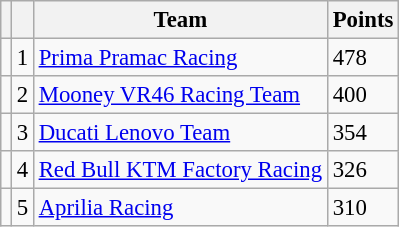<table class="wikitable" style="font-size: 95%;">
<tr>
<th></th>
<th></th>
<th>Team</th>
<th>Points</th>
</tr>
<tr>
<td></td>
<td align=center>1</td>
<td> <a href='#'>Prima Pramac Racing</a></td>
<td align=left>478</td>
</tr>
<tr>
<td></td>
<td align=center>2</td>
<td> <a href='#'>Mooney VR46 Racing Team</a></td>
<td align=left>400</td>
</tr>
<tr>
<td></td>
<td align=center>3</td>
<td> <a href='#'>Ducati Lenovo Team</a></td>
<td align=left>354</td>
</tr>
<tr>
<td></td>
<td align=center>4</td>
<td> <a href='#'>Red Bull KTM Factory Racing</a></td>
<td align=left>326</td>
</tr>
<tr>
<td></td>
<td align=center>5</td>
<td> <a href='#'>Aprilia Racing</a></td>
<td align=left>310</td>
</tr>
</table>
